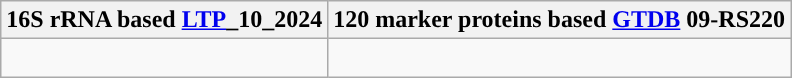<table class="wikitable">
<tr>
<th colspan=1>16S rRNA based <a href='#'>LTP</a>_10_2024</th>
<th colspan=1>120 marker proteins based <a href='#'>GTDB</a> 09-RS220</th>
</tr>
<tr>
<td style="vertical-align:top"><br></td>
<td><br></td>
</tr>
</table>
